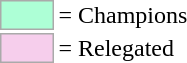<table>
<tr>
<td style="background-color:#ADFFD6; border:1px solid #aaaaaa; width:2em;"></td>
<td>= Champions</td>
</tr>
<tr>
<td style="background-color:#F6CEEC; border:1px solid #aaaaaa; width:2em;"></td>
<td>= Relegated</td>
</tr>
</table>
